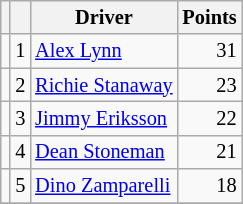<table class="wikitable" style="font-size: 85%;">
<tr>
<th></th>
<th></th>
<th>Driver</th>
<th>Points</th>
</tr>
<tr>
<td align="left"></td>
<td align="center">1</td>
<td> <a href='#'>Alex Lynn</a></td>
<td align="right">31</td>
</tr>
<tr>
<td align="left"></td>
<td align="center">2</td>
<td> <a href='#'>Richie Stanaway</a></td>
<td align="right">23</td>
</tr>
<tr>
<td align="left"></td>
<td align="center">3</td>
<td> <a href='#'>Jimmy Eriksson</a></td>
<td align="right">22</td>
</tr>
<tr>
<td align="left"></td>
<td align="center">4</td>
<td> <a href='#'>Dean Stoneman</a></td>
<td align="right">21</td>
</tr>
<tr>
<td align="left"></td>
<td align="center">5</td>
<td> <a href='#'>Dino Zamparelli</a></td>
<td align="right">18</td>
</tr>
<tr>
</tr>
</table>
